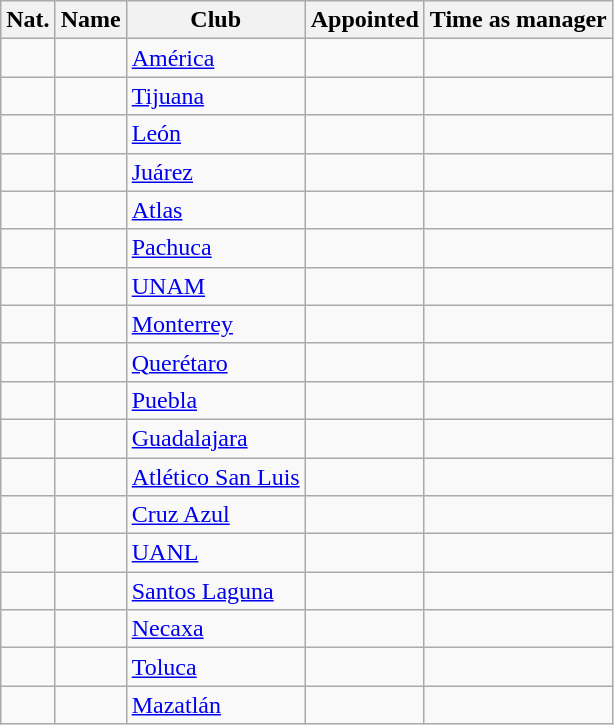<table class="wikitable sortable defaultcenter">
<tr>
<th>Nat.</th>
<th>Name</th>
<th>Club</th>
<th>Appointed</th>
<th>Time as manager</th>
</tr>
<tr>
<td></td>
<td></td>
<td><a href='#'>América</a></td>
<td></td>
<td></td>
</tr>
<tr>
<td></td>
<td></td>
<td><a href='#'>Tijuana</a></td>
<td></td>
<td></td>
</tr>
<tr>
<td></td>
<td></td>
<td><a href='#'>León</a></td>
<td></td>
<td></td>
</tr>
<tr>
<td></td>
<td></td>
<td><a href='#'>Juárez</a></td>
<td></td>
<td></td>
</tr>
<tr>
<td></td>
<td></td>
<td><a href='#'>Atlas</a></td>
<td></td>
<td></td>
</tr>
<tr>
<td></td>
<td></td>
<td><a href='#'>Pachuca</a></td>
<td></td>
<td></td>
</tr>
<tr>
<td></td>
<td></td>
<td><a href='#'>UNAM</a></td>
<td></td>
<td></td>
</tr>
<tr>
<td></td>
<td></td>
<td><a href='#'>Monterrey</a></td>
<td></td>
<td></td>
</tr>
<tr>
<td></td>
<td></td>
<td><a href='#'>Querétaro</a></td>
<td></td>
<td></td>
</tr>
<tr>
<td></td>
<td></td>
<td><a href='#'>Puebla</a></td>
<td></td>
<td></td>
</tr>
<tr>
<td></td>
<td></td>
<td><a href='#'>Guadalajara</a></td>
<td></td>
<td></td>
</tr>
<tr>
<td></td>
<td></td>
<td><a href='#'>Atlético San Luis</a></td>
<td></td>
<td></td>
</tr>
<tr>
<td></td>
<td></td>
<td><a href='#'>Cruz Azul</a></td>
<td></td>
<td></td>
</tr>
<tr>
<td></td>
<td></td>
<td><a href='#'>UANL</a></td>
<td></td>
<td></td>
</tr>
<tr>
<td></td>
<td></td>
<td><a href='#'>Santos Laguna</a></td>
<td></td>
<td></td>
</tr>
<tr>
<td></td>
<td></td>
<td><a href='#'>Necaxa</a></td>
<td></td>
<td></td>
</tr>
<tr>
<td></td>
<td></td>
<td><a href='#'>Toluca</a></td>
<td></td>
<td></td>
</tr>
<tr>
<td></td>
<td></td>
<td><a href='#'>Mazatlán</a></td>
<td></td>
<td></td>
</tr>
</table>
